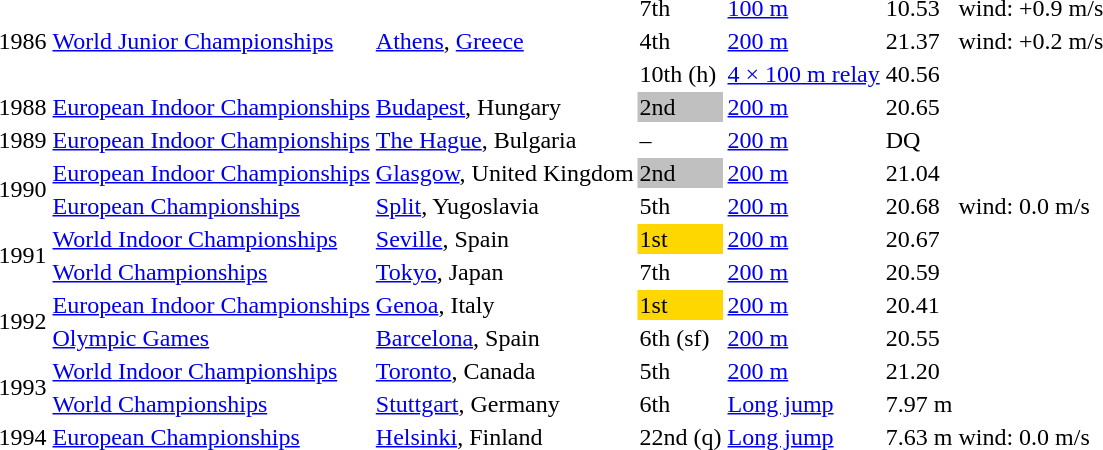<table>
<tr>
<td rowspan=3>1986</td>
<td rowspan=3><a href='#'>World Junior Championships</a></td>
<td rowspan=3><a href='#'>Athens</a>, <a href='#'>Greece</a></td>
<td>7th</td>
<td><a href='#'>100 m</a></td>
<td>10.53</td>
<td>wind: +0.9 m/s</td>
</tr>
<tr>
<td>4th</td>
<td><a href='#'>200 m</a></td>
<td>21.37</td>
<td>wind: +0.2 m/s</td>
</tr>
<tr>
<td>10th (h)</td>
<td><a href='#'>4 × 100 m relay</a></td>
<td>40.56</td>
</tr>
<tr>
<td>1988</td>
<td><a href='#'>European Indoor Championships</a></td>
<td><a href='#'>Budapest</a>, Hungary</td>
<td bgcolor="silver">2nd</td>
<td><a href='#'>200 m</a></td>
<td>20.65</td>
</tr>
<tr>
<td>1989</td>
<td><a href='#'>European Indoor Championships</a></td>
<td><a href='#'>The Hague</a>, Bulgaria</td>
<td>–</td>
<td><a href='#'>200 m</a></td>
<td>DQ</td>
</tr>
<tr>
<td rowspan=2>1990</td>
<td><a href='#'>European Indoor Championships</a></td>
<td><a href='#'>Glasgow</a>, United Kingdom</td>
<td bgcolor="silver">2nd</td>
<td><a href='#'>200 m</a></td>
<td>21.04</td>
</tr>
<tr>
<td><a href='#'>European Championships</a></td>
<td><a href='#'>Split</a>, Yugoslavia</td>
<td>5th</td>
<td><a href='#'>200 m</a></td>
<td>20.68</td>
<td>wind: 0.0 m/s</td>
</tr>
<tr>
<td rowspan=2>1991</td>
<td><a href='#'>World Indoor Championships</a></td>
<td><a href='#'>Seville</a>, Spain</td>
<td bgcolor="gold">1st</td>
<td><a href='#'>200 m</a></td>
<td>20.67</td>
</tr>
<tr>
<td><a href='#'>World Championships</a></td>
<td><a href='#'>Tokyo</a>, Japan</td>
<td>7th</td>
<td><a href='#'>200 m</a></td>
<td>20.59</td>
</tr>
<tr>
<td rowspan=2>1992</td>
<td><a href='#'>European Indoor Championships</a></td>
<td><a href='#'>Genoa</a>, Italy</td>
<td bgcolor="gold">1st</td>
<td><a href='#'>200 m</a></td>
<td>20.41</td>
</tr>
<tr>
<td><a href='#'>Olympic Games</a></td>
<td><a href='#'>Barcelona</a>, Spain</td>
<td>6th (sf)</td>
<td><a href='#'>200 m</a></td>
<td>20.55</td>
</tr>
<tr>
<td rowspan=2>1993</td>
<td><a href='#'>World Indoor Championships</a></td>
<td><a href='#'>Toronto</a>, Canada</td>
<td>5th</td>
<td><a href='#'>200 m</a></td>
<td>21.20</td>
</tr>
<tr>
<td><a href='#'>World Championships</a></td>
<td><a href='#'>Stuttgart</a>, Germany</td>
<td>6th</td>
<td><a href='#'>Long jump</a></td>
<td>7.97 m</td>
</tr>
<tr>
<td>1994</td>
<td><a href='#'>European Championships</a></td>
<td><a href='#'>Helsinki</a>, Finland</td>
<td>22nd (q)</td>
<td><a href='#'>Long jump</a></td>
<td>7.63 m</td>
<td>wind: 0.0 m/s</td>
</tr>
</table>
